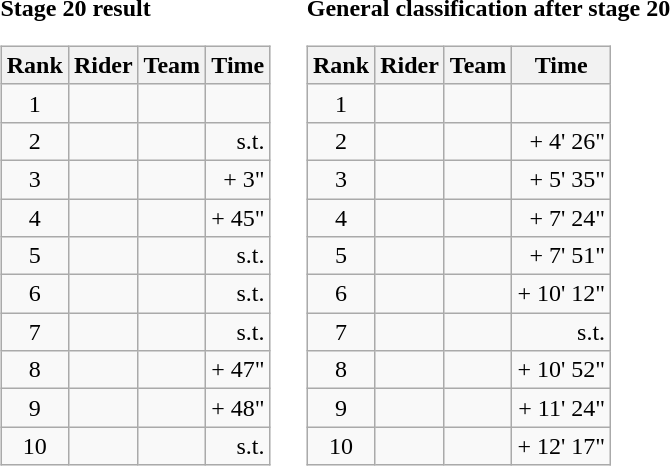<table>
<tr>
<td><strong>Stage 20 result</strong><br><table class="wikitable">
<tr>
<th scope="col">Rank</th>
<th scope="col">Rider</th>
<th scope="col">Team</th>
<th scope="col">Time</th>
</tr>
<tr>
<td style="text-align:center;">1</td>
<td></td>
<td></td>
<td style="text-align:right;"></td>
</tr>
<tr>
<td style="text-align:center;">2</td>
<td></td>
<td></td>
<td style="text-align:right;">s.t.</td>
</tr>
<tr>
<td style="text-align:center;">3</td>
<td></td>
<td></td>
<td style="text-align:right;">+ 3"</td>
</tr>
<tr>
<td style="text-align:center;">4</td>
<td></td>
<td></td>
<td style="text-align:right;">+ 45"</td>
</tr>
<tr>
<td style="text-align:center;">5</td>
<td></td>
<td></td>
<td style="text-align:right;">s.t.</td>
</tr>
<tr>
<td style="text-align:center;">6</td>
<td></td>
<td></td>
<td style="text-align:right;">s.t.</td>
</tr>
<tr>
<td style="text-align:center;">7</td>
<td></td>
<td></td>
<td style="text-align:right;">s.t.</td>
</tr>
<tr>
<td style="text-align:center;">8</td>
<td></td>
<td></td>
<td style="text-align:right;">+ 47"</td>
</tr>
<tr>
<td style="text-align:center;">9</td>
<td></td>
<td></td>
<td style="text-align:right;">+ 48"</td>
</tr>
<tr>
<td style="text-align:center;">10</td>
<td></td>
<td></td>
<td style="text-align:right;">s.t.</td>
</tr>
</table>
</td>
<td></td>
<td><strong>General classification after stage 20</strong><br><table class="wikitable">
<tr>
<th scope="col">Rank</th>
<th scope="col">Rider</th>
<th scope="col">Team</th>
<th scope="col">Time</th>
</tr>
<tr>
<td style="text-align:center;">1</td>
<td></td>
<td></td>
<td style="text-align:right;"></td>
</tr>
<tr>
<td style="text-align:center;">2</td>
<td></td>
<td></td>
<td style="text-align:right;">+ 4' 26"</td>
</tr>
<tr>
<td style="text-align:center;">3</td>
<td></td>
<td></td>
<td style="text-align:right;">+ 5' 35"</td>
</tr>
<tr>
<td style="text-align:center;">4</td>
<td></td>
<td></td>
<td style="text-align:right;">+ 7' 24"</td>
</tr>
<tr>
<td style="text-align:center;">5</td>
<td></td>
<td></td>
<td style="text-align:right;">+ 7' 51"</td>
</tr>
<tr>
<td style="text-align:center;">6</td>
<td></td>
<td></td>
<td style="text-align:right;">+ 10' 12"</td>
</tr>
<tr>
<td style="text-align:center;">7</td>
<td></td>
<td></td>
<td style="text-align:right;">s.t.</td>
</tr>
<tr>
<td style="text-align:center;">8</td>
<td></td>
<td></td>
<td style="text-align:right;">+ 10' 52"</td>
</tr>
<tr>
<td style="text-align:center;">9</td>
<td></td>
<td></td>
<td style="text-align:right;">+ 11' 24"</td>
</tr>
<tr>
<td style="text-align:center;">10</td>
<td></td>
<td></td>
<td style="text-align:right;">+ 12' 17"</td>
</tr>
</table>
</td>
</tr>
</table>
